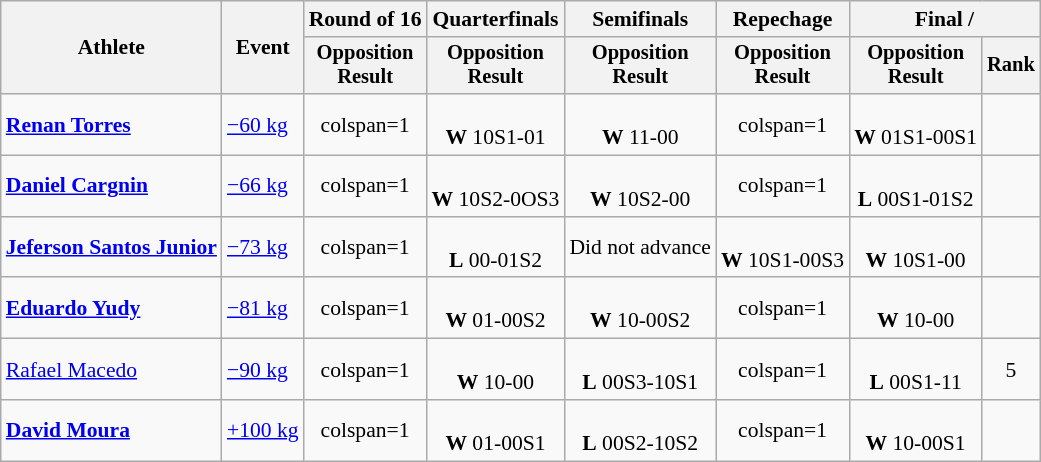<table class="wikitable" style="font-size:90%">
<tr>
<th rowspan=2>Athlete</th>
<th rowspan=2>Event</th>
<th>Round of 16</th>
<th>Quarterfinals</th>
<th>Semifinals</th>
<th>Repechage</th>
<th colspan=2>Final / </th>
</tr>
<tr style="font-size:95%">
<th>Opposition<br>Result</th>
<th>Opposition<br>Result</th>
<th>Opposition<br>Result</th>
<th>Opposition<br>Result</th>
<th>Opposition<br>Result</th>
<th>Rank</th>
</tr>
<tr align=center>
<td align=left><strong><a href='#'>Renan Torres</a></strong></td>
<td align=left><a href='#'>−60 kg</a></td>
<td>colspan=1 </td>
<td><br><strong>W</strong> 10S1-01</td>
<td><br><strong>W</strong> 11-00</td>
<td>colspan=1 </td>
<td><br><strong>W</strong> 01S1-00S1</td>
<td></td>
</tr>
<tr align=center>
<td align=left><strong><a href='#'>Daniel Cargnin</a></strong></td>
<td align=left><a href='#'>−66 kg</a></td>
<td>colspan=1 </td>
<td><br><strong>W</strong> 10S2-0OS3</td>
<td><br><strong>W</strong> 10S2-00</td>
<td>colspan=1 </td>
<td><br><strong>L</strong> 00S1-01S2</td>
<td></td>
</tr>
<tr align=center>
<td align=left><strong><a href='#'>Jeferson Santos Junior</a></strong></td>
<td align=left><a href='#'>−73 kg</a></td>
<td>colspan=1 </td>
<td><br><strong>L</strong> 00-01S2</td>
<td>Did not advance</td>
<td><br><strong>W</strong> 10S1-00S3</td>
<td><br><strong>W</strong> 10S1-00</td>
<td></td>
</tr>
<tr align=center>
<td align=left><strong><a href='#'>Eduardo Yudy</a></strong></td>
<td align=left><a href='#'>−81 kg</a></td>
<td>colspan=1 </td>
<td><br><strong>W</strong> 01-00S2</td>
<td><br><strong>W</strong> 10-00S2</td>
<td>colspan=1 </td>
<td><br><strong>W</strong> 10-00</td>
<td></td>
</tr>
<tr align=center>
<td align=left><a href='#'>Rafael Macedo</a></td>
<td align=left><a href='#'>−90 kg</a></td>
<td>colspan=1 </td>
<td><br><strong>W</strong> 10-00</td>
<td><br><strong>L</strong> 00S3-10S1</td>
<td>colspan=1 </td>
<td><br><strong>L</strong> 00S1-11</td>
<td>5</td>
</tr>
<tr align=center>
<td align=left><strong><a href='#'>David Moura</a></strong></td>
<td align=left><a href='#'>+100 kg</a></td>
<td>colspan=1 </td>
<td><br><strong>W</strong> 01-00S1</td>
<td><br><strong>L</strong> 00S2-10S2</td>
<td>colspan=1 </td>
<td><br><strong>W</strong> 10-00S1</td>
<td></td>
</tr>
</table>
